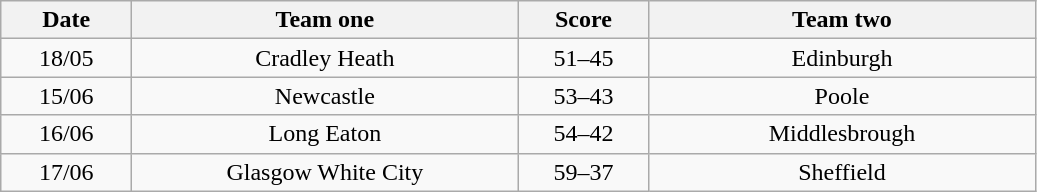<table class="wikitable" style="text-align: center">
<tr>
<th width=80>Date</th>
<th width=250>Team one</th>
<th width=80>Score</th>
<th width=250>Team two</th>
</tr>
<tr>
<td>18/05</td>
<td>Cradley Heath</td>
<td>51–45</td>
<td>Edinburgh</td>
</tr>
<tr>
<td>15/06</td>
<td>Newcastle</td>
<td>53–43</td>
<td>Poole</td>
</tr>
<tr>
<td>16/06</td>
<td>Long Eaton</td>
<td>54–42</td>
<td>Middlesbrough</td>
</tr>
<tr>
<td>17/06</td>
<td>Glasgow White City</td>
<td>59–37</td>
<td>Sheffield</td>
</tr>
</table>
